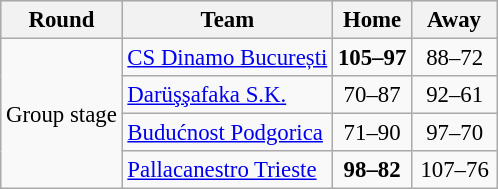<table class="wikitable" style="text-align: left; font-size:95%">
<tr bgcolor="#ccccff">
<th>Round</th>
<th>Team</th>
<th>Home</th>
<th>  Away  </th>
</tr>
<tr>
<td rowspan=4>Group stage</td>
<td> <a href='#'>CS Dinamo București</a></td>
<td style="text-align:center;"><strong>105–97</strong></td>
<td style="text-align:center;">88–72</td>
</tr>
<tr>
<td> <a href='#'>Darüşşafaka S.K.</a></td>
<td style="text-align:center;">70–87</td>
<td style="text-align:center;">92–61</td>
</tr>
<tr>
<td> <a href='#'>Budućnost Podgorica</a></td>
<td style="text-align:center;">71–90</td>
<td style="text-align:center;">97–70</td>
</tr>
<tr>
<td> <a href='#'>Pallacanestro Trieste</a></td>
<td style="text-align:center;"><strong>98–82</strong></td>
<td style="text-align:center;">107–76</td>
</tr>
</table>
